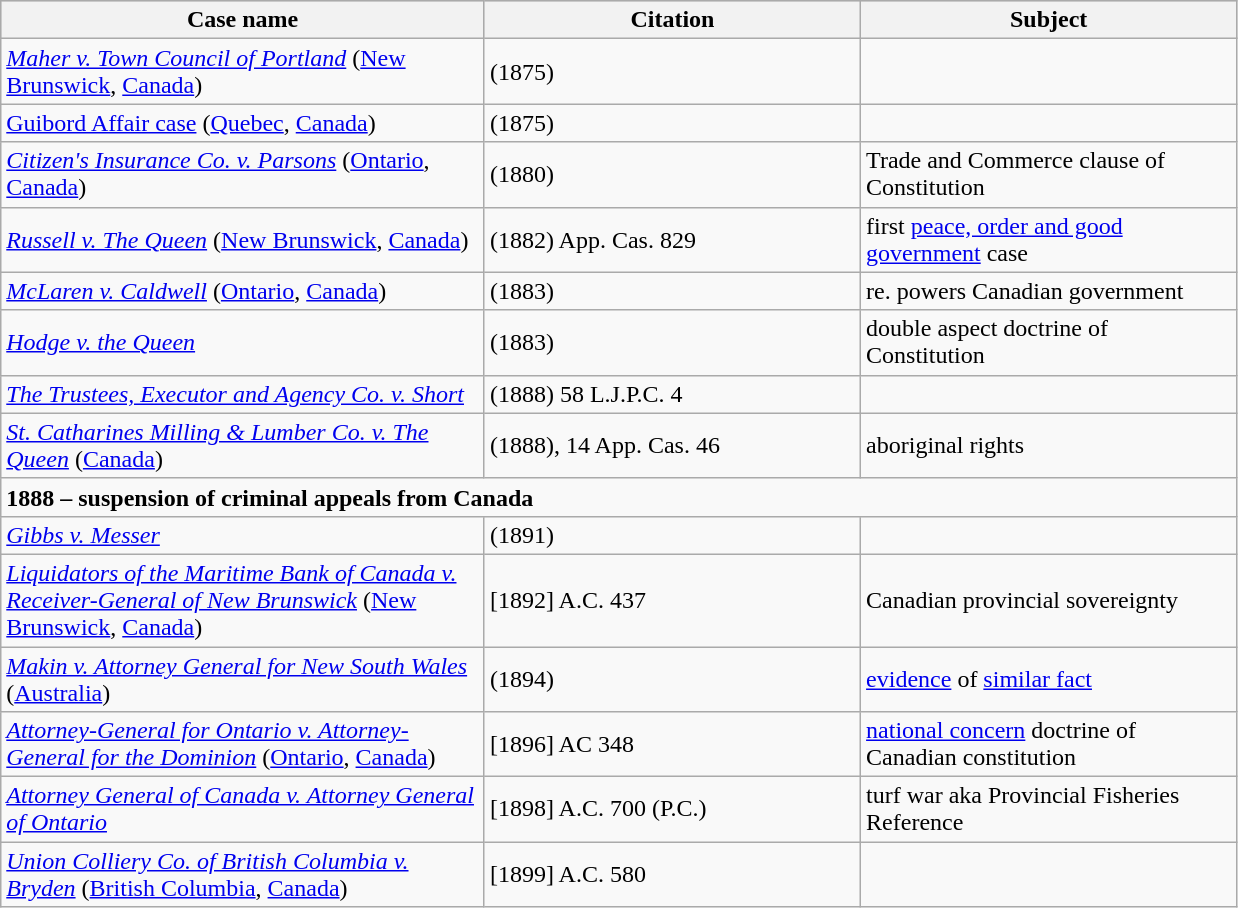<table class="wikitable" width=825>
<tr bgcolor="#CCCCCC">
<th width=18%>Case name</th>
<th width=14%>Citation</th>
<th width=14%>Subject</th>
</tr>
<tr>
<td><em><a href='#'>Maher v. Town Council of Portland</a></em> (<a href='#'>New Brunswick</a>, <a href='#'>Canada</a>)</td>
<td>(1875)</td>
<td></td>
</tr>
<tr>
<td><a href='#'>Guibord Affair case</a> (<a href='#'>Quebec</a>, <a href='#'>Canada</a>)</td>
<td>(1875)</td>
<td></td>
</tr>
<tr>
<td><em><a href='#'>Citizen's Insurance Co. v. Parsons</a></em> (<a href='#'>Ontario</a>, <a href='#'>Canada</a>)</td>
<td>(1880)</td>
<td>Trade and Commerce clause of Constitution</td>
</tr>
<tr>
<td><em><a href='#'>Russell v. The Queen</a></em> (<a href='#'>New Brunswick</a>, <a href='#'>Canada</a>)</td>
<td>(1882) App. Cas. 829</td>
<td>first <a href='#'>peace, order and good government</a> case</td>
</tr>
<tr>
<td><em><a href='#'>McLaren v. Caldwell</a></em> (<a href='#'>Ontario</a>, <a href='#'>Canada</a>)</td>
<td>(1883)</td>
<td>re. powers Canadian government</td>
</tr>
<tr>
<td><em><a href='#'>Hodge v. the Queen</a></em></td>
<td>(1883)</td>
<td>double aspect doctrine of Constitution</td>
</tr>
<tr>
<td><em><a href='#'>The Trustees, Executor and Agency Co. v. Short</a></em></td>
<td>(1888) 58 L.J.P.C. 4</td>
<td></td>
</tr>
<tr>
<td><em><a href='#'>St. Catharines Milling & Lumber Co. v. The Queen</a></em> (<a href='#'>Canada</a>)</td>
<td>(1888), 14 App. Cas. 46</td>
<td>aboriginal rights</td>
</tr>
<tr>
<td colspan="3"><strong>1888 – suspension of criminal appeals from Canada</strong></td>
</tr>
<tr>
<td><em><a href='#'>Gibbs v. Messer</a></em></td>
<td>(1891)</td>
<td></td>
</tr>
<tr>
<td><em><a href='#'>Liquidators of the Maritime Bank of Canada v. Receiver-General of New Brunswick</a></em> (<a href='#'>New Brunswick</a>, <a href='#'>Canada</a>)</td>
<td>[1892] A.C. 437</td>
<td>Canadian provincial sovereignty</td>
</tr>
<tr>
<td><em><a href='#'>Makin v. Attorney General for New South Wales</a></em> (<a href='#'>Australia</a>)</td>
<td>(1894)</td>
<td><a href='#'>evidence</a> of <a href='#'>similar fact</a></td>
</tr>
<tr>
<td><em><a href='#'>Attorney-General for Ontario v. Attorney-General for the Dominion</a></em> (<a href='#'>Ontario</a>, <a href='#'>Canada</a>)</td>
<td>[1896] AC 348</td>
<td><a href='#'>national concern</a> doctrine of Canadian constitution</td>
</tr>
<tr>
<td><em><a href='#'>Attorney General of Canada v. Attorney General of Ontario</a></em></td>
<td>[1898] A.C. 700 (P.C.)</td>
<td>turf war aka Provincial Fisheries Reference</td>
</tr>
<tr>
<td><em><a href='#'>Union Colliery Co. of British Columbia v. Bryden</a></em> (<a href='#'>British Columbia</a>, <a href='#'>Canada</a>)</td>
<td>[1899] A.C. 580</td>
<td></td>
</tr>
</table>
